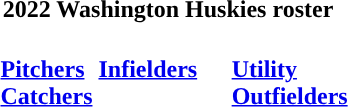<table class="toccolours">
<tr>
<th colspan=9>2022 Washington Huskies roster</th>
</tr>
<tr>
<td width="03"> </td>
<td valign="top"><br><strong><a href='#'>Pitchers</a></strong><br><strong><a href='#'>Catchers</a></strong></td>
<td valign="top"><br><strong><a href='#'>Infielders</a></strong></td>
<td width="15"> </td>
<td valign="top"><br><strong><a href='#'>Utility</a></strong><br><strong><a href='#'>Outfielders</a></strong></td>
</tr>
</table>
